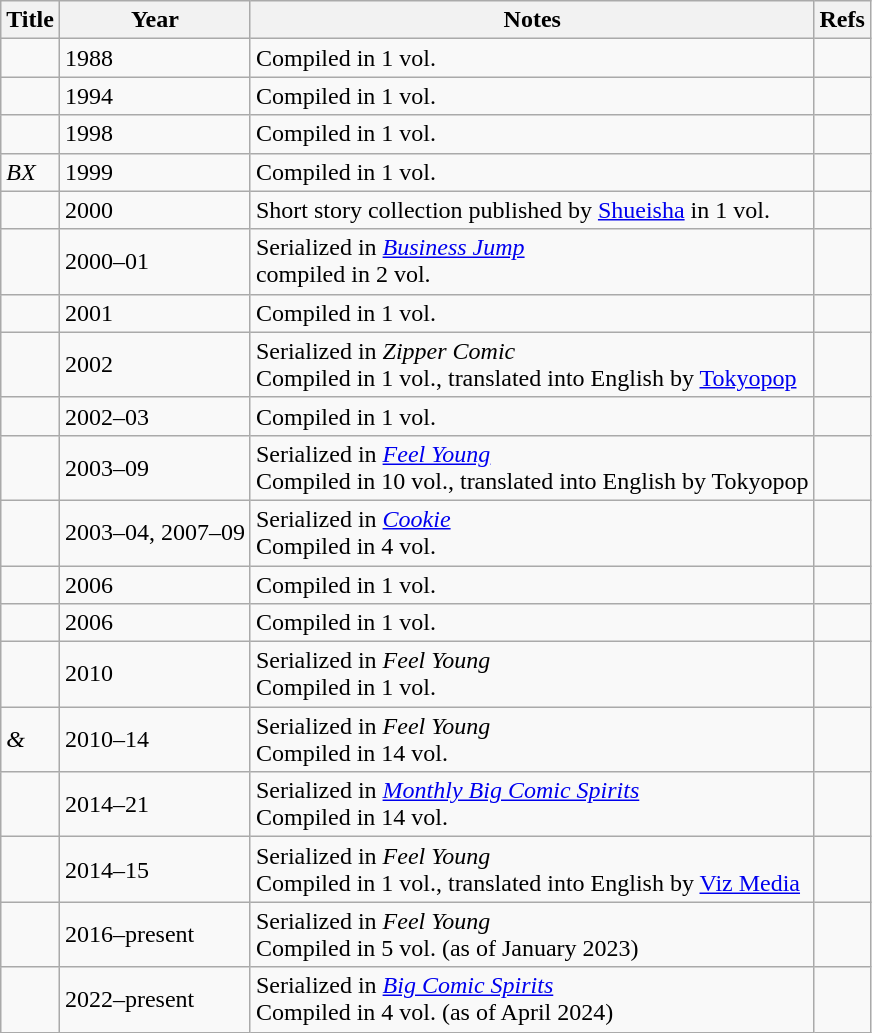<table class="wikitable sortable">
<tr>
<th>Title</th>
<th>Year</th>
<th>Notes</th>
<th>Refs</th>
</tr>
<tr>
<td></td>
<td>1988</td>
<td>Compiled in 1 vol.</td>
<td></td>
</tr>
<tr>
<td></td>
<td>1994</td>
<td>Compiled in 1 vol.</td>
<td></td>
</tr>
<tr>
<td></td>
<td>1998</td>
<td>Compiled in 1 vol.</td>
<td></td>
</tr>
<tr>
<td><em>BX</em></td>
<td>1999</td>
<td>Compiled in 1 vol.</td>
<td></td>
</tr>
<tr>
<td></td>
<td>2000</td>
<td>Short story collection published by <a href='#'>Shueisha</a> in 1 vol.</td>
<td></td>
</tr>
<tr>
<td></td>
<td>2000–01</td>
<td>Serialized in <em><a href='#'>Business Jump</a></em><br>compiled in 2 vol.</td>
<td></td>
</tr>
<tr>
<td></td>
<td>2001</td>
<td>Compiled in 1 vol.</td>
<td></td>
</tr>
<tr>
<td></td>
<td>2002</td>
<td>Serialized in <em>Zipper Comic</em><br>Compiled in 1 vol., translated into English by <a href='#'>Tokyopop</a></td>
<td></td>
</tr>
<tr>
<td></td>
<td>2002–03</td>
<td>Compiled in 1 vol.</td>
<td></td>
</tr>
<tr>
<td></td>
<td>2003–09</td>
<td>Serialized in <em><a href='#'>Feel Young</a></em><br>Compiled in 10 vol., translated into English by Tokyopop</td>
<td></td>
</tr>
<tr>
<td></td>
<td>2003–04, 2007–09</td>
<td>Serialized in <em><a href='#'>Cookie</a></em><br>Compiled in 4 vol.</td>
<td></td>
</tr>
<tr>
<td></td>
<td>2006</td>
<td>Compiled in 1 vol.</td>
<td></td>
</tr>
<tr>
<td></td>
<td>2006</td>
<td>Compiled in 1 vol.</td>
<td></td>
</tr>
<tr>
<td></td>
<td>2010</td>
<td>Serialized in <em>Feel Young</em><br>Compiled in 1 vol.</td>
<td></td>
</tr>
<tr>
<td><em>&</em></td>
<td>2010–14</td>
<td>Serialized in <em>Feel Young</em><br>Compiled in 14 vol.</td>
<td></td>
</tr>
<tr>
<td></td>
<td>2014–21</td>
<td>Serialized in <em><a href='#'>Monthly Big Comic Spirits</a></em><br>Compiled in 14 vol.</td>
<td></td>
</tr>
<tr>
<td></td>
<td>2014–15</td>
<td>Serialized in <em>Feel Young</em><br>Compiled in 1 vol., translated into English by <a href='#'>Viz Media</a></td>
<td></td>
</tr>
<tr>
<td></td>
<td>2016–present</td>
<td>Serialized in <em>Feel Young</em><br>Compiled in 5 vol. (as of January 2023)</td>
<td></td>
</tr>
<tr>
<td></td>
<td>2022–present</td>
<td>Serialized in <em><a href='#'>Big Comic Spirits</a></em><br>Compiled in 4 vol. (as of April 2024)</td>
<td></td>
</tr>
</table>
